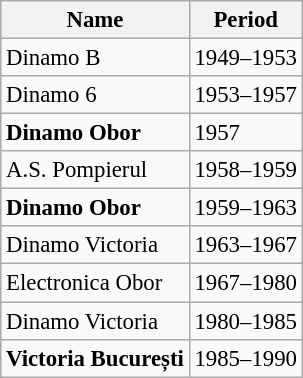<table class="wikitable" style="font-size:95%; text-align: left;">
<tr>
<th>Name</th>
<th>Period</th>
</tr>
<tr>
<td>Dinamo B</td>
<td>1949–1953</td>
</tr>
<tr>
<td>Dinamo 6</td>
<td>1953–1957</td>
</tr>
<tr>
<td><strong>Dinamo Obor</strong></td>
<td>1957</td>
</tr>
<tr>
<td>A.S. Pompierul</td>
<td>1958–1959</td>
</tr>
<tr>
<td><strong>Dinamo Obor</strong></td>
<td>1959–1963</td>
</tr>
<tr>
<td>Dinamo Victoria</td>
<td>1963–1967</td>
</tr>
<tr>
<td>Electronica Obor</td>
<td>1967–1980</td>
</tr>
<tr>
<td>Dinamo Victoria</td>
<td>1980–1985</td>
</tr>
<tr>
<td><strong>Victoria București</strong></td>
<td>1985–1990</td>
</tr>
</table>
